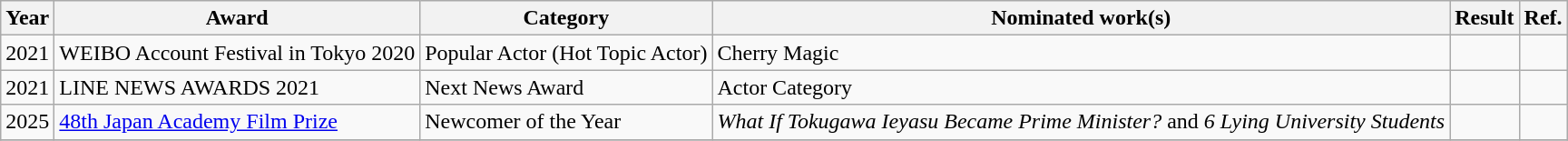<table class="wikitable">
<tr>
<th>Year</th>
<th>Award</th>
<th>Category</th>
<th>Nominated work(s)</th>
<th>Result</th>
<th>Ref.</th>
</tr>
<tr>
<td>2021</td>
<td>WEIBO Account Festival in Tokyo 2020</td>
<td>Popular Actor (Hot Topic Actor)</td>
<td>Cherry Magic</td>
<td></td>
<td></td>
</tr>
<tr>
<td>2021</td>
<td>LINE NEWS AWARDS 2021</td>
<td>Next News Award</td>
<td Actor Category>Actor Category</td>
<td></td>
<td></td>
</tr>
<tr>
<td>2025</td>
<td><a href='#'>48th Japan Academy Film Prize</a></td>
<td>Newcomer of the Year</td>
<td><em>	What If Tokugawa Ieyasu Became Prime Minister?</em> and <em>6 Lying University Students</em></td>
<td></td>
<td></td>
</tr>
<tr>
</tr>
</table>
